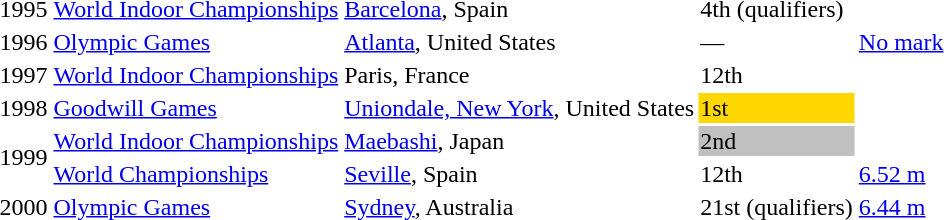<table>
<tr>
<td>1995</td>
<td><a href='#'>World Indoor Championships</a></td>
<td><a href='#'>Barcelona</a>, Spain</td>
<td>4th (qualifiers)</td>
<td></td>
</tr>
<tr>
<td>1996</td>
<td><a href='#'>Olympic Games</a></td>
<td><a href='#'>Atlanta</a>, United States</td>
<td>—</td>
<td><a href='#'>No mark</a></td>
</tr>
<tr>
<td>1997</td>
<td><a href='#'>World Indoor Championships</a></td>
<td>Paris, France</td>
<td>12th</td>
<td></td>
</tr>
<tr>
<td>1998</td>
<td><a href='#'>Goodwill Games</a></td>
<td><a href='#'>Uniondale, New York</a>, United States</td>
<td bgcolor=gold>1st</td>
<td></td>
</tr>
<tr>
<td rowspan=2>1999</td>
<td><a href='#'>World Indoor Championships</a></td>
<td><a href='#'>Maebashi</a>, Japan</td>
<td bgcolor=silver>2nd</td>
<td></td>
</tr>
<tr>
<td><a href='#'>World Championships</a></td>
<td><a href='#'>Seville</a>, Spain</td>
<td>12th</td>
<td><a href='#'>6.52 m</a></td>
</tr>
<tr>
<td>2000</td>
<td><a href='#'>Olympic Games</a></td>
<td><a href='#'>Sydney</a>, Australia</td>
<td>21st (qualifiers)</td>
<td><a href='#'>6.44 m</a></td>
</tr>
</table>
